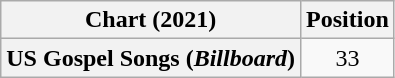<table class="wikitable plainrowheaders" style="text-align:center">
<tr>
<th scope="col">Chart (2021)</th>
<th scope="col">Position</th>
</tr>
<tr>
<th scope="row">US Gospel Songs (<em>Billboard</em>)</th>
<td>33</td>
</tr>
</table>
